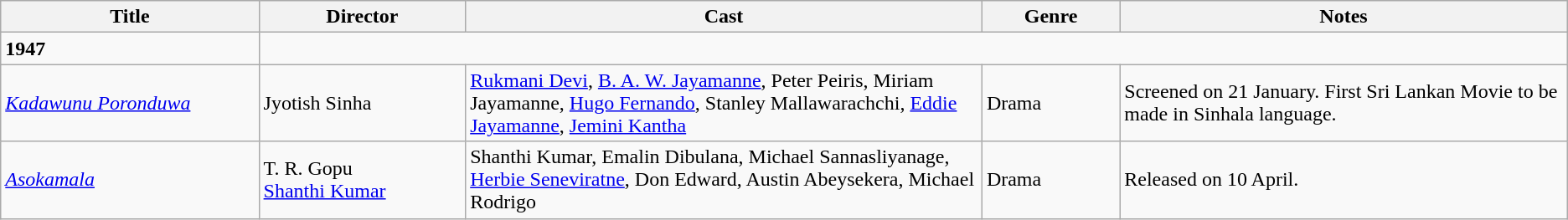<table class="wikitable">
<tr>
<th width=15%>Title</th>
<th width=12%>Director</th>
<th width=30%>Cast</th>
<th width=8%>Genre</th>
<th width=26%>Notes</th>
</tr>
<tr>
<td><strong>1947</strong></td>
</tr>
<tr>
<td><em><a href='#'>Kadawunu Poronduwa</a></em></td>
<td>Jyotish Sinha</td>
<td><a href='#'>Rukmani Devi</a>, <a href='#'>B. A. W. Jayamanne</a>, Peter Peiris, Miriam Jayamanne, <a href='#'>Hugo Fernando</a>, Stanley Mallawarachchi, <a href='#'>Eddie Jayamanne</a>, <a href='#'>Jemini Kantha</a></td>
<td>Drama</td>
<td>Screened on 21 January. First Sri Lankan Movie to be made in Sinhala language.</td>
</tr>
<tr>
<td><em><a href='#'>Asokamala</a></em></td>
<td>T. R. Gopu<br> <a href='#'>Shanthi Kumar</a></td>
<td>Shanthi Kumar, Emalin Dibulana, Michael Sannasliyanage, <a href='#'>Herbie Seneviratne</a>, Don Edward, Austin Abeysekera, Michael Rodrigo</td>
<td>Drama</td>
<td>Released on 10 April.</td>
</tr>
</table>
